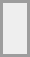<table align="center" border="0" cellpadding="4" cellspacing="4" style="border: 2px solid #9d9d9d;background-color:#eeeeee" valign="midlle">
<tr>
<td><br><div></div></td>
</tr>
</table>
